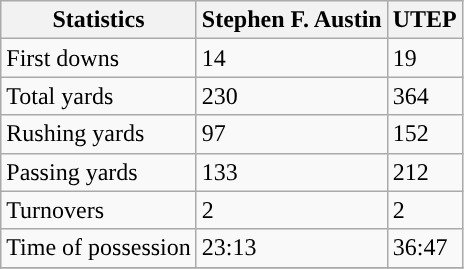<table class="wikitable">
<tr>
<th>Statistics</th>
<th>Stephen F. Austin</th>
<th>UTEP</th>
</tr>
<tr>
<td>First downs</td>
<td>14</td>
<td>19</td>
</tr>
<tr>
<td>Total yards</td>
<td>230</td>
<td>364</td>
</tr>
<tr>
<td>Rushing yards</td>
<td>97</td>
<td>152</td>
</tr>
<tr>
<td>Passing yards</td>
<td>133</td>
<td>212</td>
</tr>
<tr>
<td>Turnovers</td>
<td>2</td>
<td>2</td>
</tr>
<tr>
<td>Time of possession</td>
<td>23:13</td>
<td>36:47</td>
</tr>
<tr>
</tr>
</table>
